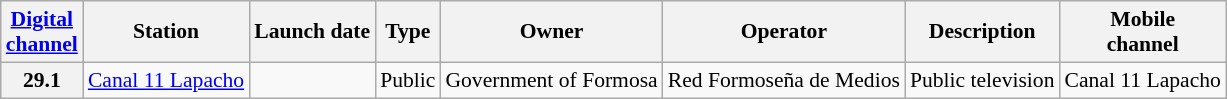<table class="wikitable sortable" style="font-size: 90%;">
<tr>
<th><a href='#'>Digital<br>channel</a></th>
<th>Station</th>
<th>Launch date</th>
<th>Type</th>
<th>Owner</th>
<th>Operator</th>
<th>Description</th>
<th>Mobile<br>channel</th>
</tr>
<tr>
<th>29.1</th>
<td><a href='#'>Canal 11 Lapacho</a></td>
<td></td>
<td>Public</td>
<td>Government of Formosa</td>
<td>Red Formoseña de Medios</td>
<td>Public television</td>
<td>Canal 11 Lapacho</td>
</tr>
</table>
